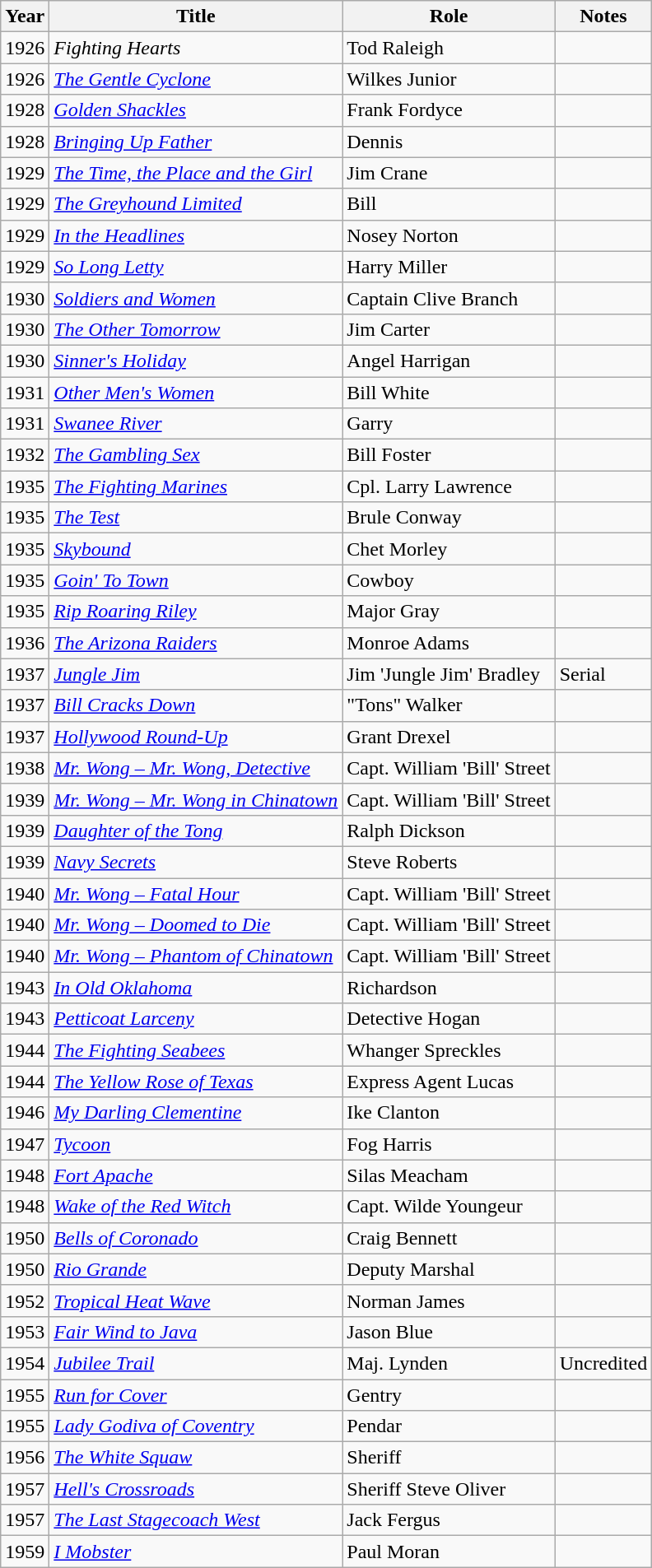<table class="wikitable">
<tr>
<th>Year</th>
<th>Title</th>
<th>Role</th>
<th>Notes</th>
</tr>
<tr>
<td>1926</td>
<td><em>Fighting Hearts</em></td>
<td>Tod Raleigh</td>
<td></td>
</tr>
<tr>
<td>1926</td>
<td><em><a href='#'>The Gentle Cyclone</a></em></td>
<td>Wilkes Junior</td>
<td></td>
</tr>
<tr>
<td>1928</td>
<td><em><a href='#'>Golden Shackles</a></em></td>
<td>Frank Fordyce</td>
<td></td>
</tr>
<tr>
<td>1928</td>
<td><em><a href='#'>Bringing Up Father</a></em></td>
<td>Dennis</td>
<td></td>
</tr>
<tr>
<td>1929</td>
<td><em><a href='#'>The Time, the Place and the Girl</a></em></td>
<td>Jim Crane</td>
<td></td>
</tr>
<tr>
<td>1929</td>
<td><em><a href='#'>The Greyhound Limited</a></em></td>
<td>Bill</td>
<td></td>
</tr>
<tr>
<td>1929</td>
<td><em><a href='#'>In the Headlines</a></em></td>
<td>Nosey Norton</td>
<td></td>
</tr>
<tr>
<td>1929</td>
<td><em><a href='#'>So Long Letty</a></em></td>
<td>Harry Miller</td>
<td></td>
</tr>
<tr>
<td>1930</td>
<td><em><a href='#'>Soldiers and Women</a></em></td>
<td>Captain Clive Branch</td>
<td></td>
</tr>
<tr>
<td>1930</td>
<td><em><a href='#'>The Other Tomorrow</a></em></td>
<td>Jim Carter</td>
<td></td>
</tr>
<tr>
<td>1930</td>
<td><em><a href='#'>Sinner's Holiday</a></em></td>
<td>Angel Harrigan</td>
<td></td>
</tr>
<tr>
<td>1931</td>
<td><em><a href='#'>Other Men's Women</a></em></td>
<td>Bill White</td>
<td></td>
</tr>
<tr>
<td>1931</td>
<td><em><a href='#'>Swanee River</a></em></td>
<td>Garry</td>
<td></td>
</tr>
<tr>
<td>1932</td>
<td><em><a href='#'>The Gambling Sex</a></em></td>
<td>Bill Foster</td>
<td></td>
</tr>
<tr>
<td>1935</td>
<td><em><a href='#'>The Fighting Marines</a></em></td>
<td>Cpl. Larry Lawrence</td>
<td></td>
</tr>
<tr>
<td>1935</td>
<td><em><a href='#'>The Test</a></em></td>
<td>Brule Conway</td>
<td></td>
</tr>
<tr>
<td>1935</td>
<td><em><a href='#'>Skybound</a></em></td>
<td>Chet Morley</td>
<td></td>
</tr>
<tr>
<td>1935</td>
<td><em><a href='#'>Goin' To Town</a></em></td>
<td>Cowboy</td>
<td></td>
</tr>
<tr>
<td>1935</td>
<td><em><a href='#'>Rip Roaring Riley</a></em></td>
<td>Major Gray</td>
<td></td>
</tr>
<tr>
<td>1936</td>
<td><em><a href='#'>The Arizona Raiders</a></em></td>
<td>Monroe Adams</td>
<td></td>
</tr>
<tr>
<td>1937</td>
<td><em><a href='#'>Jungle Jim</a></em></td>
<td>Jim 'Jungle Jim' Bradley</td>
<td>Serial</td>
</tr>
<tr>
<td>1937</td>
<td><em><a href='#'>Bill Cracks Down</a></em></td>
<td>"Tons" Walker</td>
<td></td>
</tr>
<tr>
<td>1937</td>
<td><em><a href='#'>Hollywood Round-Up</a></em></td>
<td>Grant Drexel</td>
<td></td>
</tr>
<tr>
<td>1938</td>
<td><em><a href='#'>Mr. Wong – Mr. Wong, Detective</a></em></td>
<td>Capt. William 'Bill' Street</td>
<td></td>
</tr>
<tr>
<td>1939</td>
<td><em><a href='#'>Mr. Wong – Mr. Wong in Chinatown</a></em></td>
<td>Capt. William 'Bill' Street</td>
<td></td>
</tr>
<tr>
<td>1939</td>
<td><em><a href='#'>Daughter of the Tong</a></em></td>
<td>Ralph Dickson</td>
<td></td>
</tr>
<tr>
<td>1939</td>
<td><em><a href='#'>Navy Secrets</a></em></td>
<td>Steve Roberts</td>
<td></td>
</tr>
<tr>
<td>1940</td>
<td><em><a href='#'>Mr. Wong – Fatal Hour</a></em></td>
<td>Capt. William 'Bill' Street</td>
<td></td>
</tr>
<tr>
<td>1940</td>
<td><em><a href='#'>Mr. Wong – Doomed to Die</a></em></td>
<td>Capt. William 'Bill' Street</td>
<td></td>
</tr>
<tr>
<td>1940</td>
<td><em><a href='#'>Mr. Wong – Phantom of Chinatown</a></em></td>
<td>Capt. William 'Bill' Street</td>
<td></td>
</tr>
<tr>
<td>1943</td>
<td><em><a href='#'>In Old Oklahoma</a></em></td>
<td>Richardson</td>
<td></td>
</tr>
<tr>
<td>1943</td>
<td><em><a href='#'>Petticoat Larceny</a></em></td>
<td>Detective Hogan</td>
<td></td>
</tr>
<tr>
<td>1944</td>
<td><em><a href='#'>The Fighting Seabees</a></em></td>
<td>Whanger Spreckles</td>
<td></td>
</tr>
<tr>
<td>1944</td>
<td><em><a href='#'>The Yellow Rose of Texas</a></em></td>
<td>Express Agent Lucas</td>
<td></td>
</tr>
<tr>
<td>1946</td>
<td><em><a href='#'>My Darling Clementine</a></em></td>
<td>Ike Clanton</td>
<td></td>
</tr>
<tr>
<td>1947</td>
<td><em><a href='#'>Tycoon</a></em></td>
<td>Fog Harris</td>
<td></td>
</tr>
<tr>
<td>1948</td>
<td><em><a href='#'>Fort Apache</a></em></td>
<td>Silas Meacham</td>
<td></td>
</tr>
<tr>
<td>1948</td>
<td><em><a href='#'>Wake of the Red Witch</a></em></td>
<td>Capt. Wilde Youngeur</td>
<td></td>
</tr>
<tr>
<td>1950</td>
<td><em><a href='#'>Bells of Coronado</a></em></td>
<td>Craig Bennett</td>
<td></td>
</tr>
<tr>
<td>1950</td>
<td><em><a href='#'>Rio Grande</a></em></td>
<td>Deputy Marshal</td>
<td></td>
</tr>
<tr>
<td>1952</td>
<td><em><a href='#'>Tropical Heat Wave</a></em></td>
<td>Norman James</td>
<td></td>
</tr>
<tr>
<td>1953</td>
<td><em><a href='#'>Fair Wind to Java</a></em></td>
<td>Jason Blue</td>
<td></td>
</tr>
<tr>
<td>1954</td>
<td><em><a href='#'>Jubilee Trail</a></em></td>
<td>Maj. Lynden</td>
<td>Uncredited</td>
</tr>
<tr>
<td>1955</td>
<td><em><a href='#'>Run for Cover</a></em></td>
<td>Gentry</td>
<td></td>
</tr>
<tr>
<td>1955</td>
<td><em><a href='#'>Lady Godiva of Coventry</a></em></td>
<td>Pendar</td>
<td></td>
</tr>
<tr>
<td>1956</td>
<td><em><a href='#'>The White Squaw</a></em></td>
<td>Sheriff</td>
<td></td>
</tr>
<tr>
<td>1957</td>
<td><em><a href='#'>Hell's Crossroads</a></em></td>
<td>Sheriff Steve Oliver</td>
<td></td>
</tr>
<tr>
<td>1957</td>
<td><em><a href='#'>The Last Stagecoach West</a></em></td>
<td>Jack Fergus</td>
<td></td>
</tr>
<tr>
<td>1959</td>
<td><em><a href='#'>I Mobster</a></em></td>
<td>Paul Moran</td>
<td></td>
</tr>
</table>
